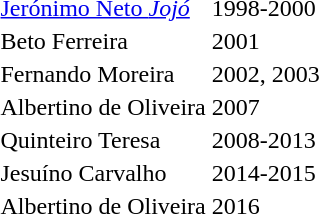<table border="0">
<tr>
<td></td>
<td><a href='#'>Jerónimo Neto <em>Jojó</em></a></td>
<td>1998-2000</td>
</tr>
<tr>
<td></td>
<td>Beto Ferreira</td>
<td>2001</td>
</tr>
<tr>
<td></td>
<td>Fernando Moreira</td>
<td>2002, 2003</td>
</tr>
<tr>
<td></td>
<td>Albertino de Oliveira</td>
<td>2007</td>
</tr>
<tr>
<td></td>
<td>Quinteiro Teresa</td>
<td>2008-2013</td>
</tr>
<tr>
<td></td>
<td>Jesuíno Carvalho</td>
<td>2014-2015</td>
</tr>
<tr>
<td></td>
<td>Albertino de Oliveira</td>
<td>2016</td>
</tr>
</table>
